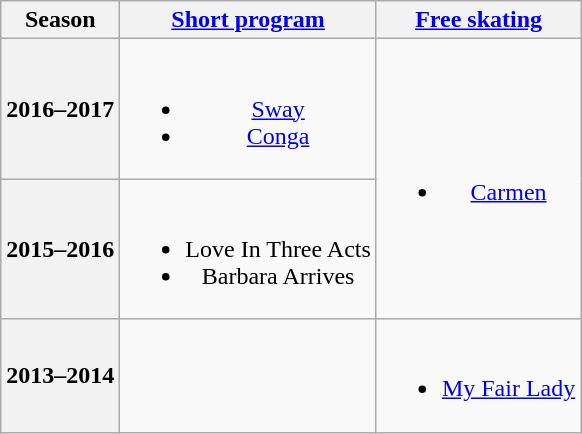<table class=wikitable style=text-align:center>
<tr>
<th>Season</th>
<th><a href='#'>Short program</a></th>
<th><a href='#'>Free skating</a></th>
</tr>
<tr>
<th>2016–2017 <br> </th>
<td><br><ul><li><a href='#'>Sway</a> <br></li><li><a href='#'>Conga</a> <br></li></ul></td>
<td rowspan=2><br><ul><li><a href='#'>Carmen</a> <br></li></ul></td>
</tr>
<tr>
<th>2015–2016 <br> </th>
<td><br><ul><li>Love In Three Acts</li><li>Barbara Arrives <br></li></ul></td>
</tr>
<tr>
<th>2013–2014 <br> </th>
<td></td>
<td><br><ul><li><a href='#'>My Fair Lady</a> <br></li></ul></td>
</tr>
</table>
